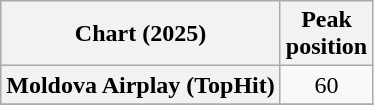<table class="wikitable plainrowheaders" style="text-align:center">
<tr>
<th scope="col">Chart (2025)</th>
<th scope="col">Peak<br>position</th>
</tr>
<tr>
<th scope="row">Moldova Airplay (TopHit)</th>
<td>60</td>
</tr>
<tr>
</tr>
</table>
